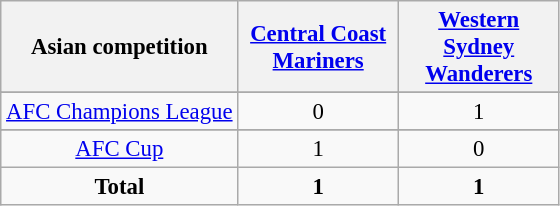<table class="wikitable" style="text-align:center;font-size:95%">
<tr>
<th>Asian competition</th>
<th width="100"><a href='#'>Central Coast Mariners</a></th>
<th width="100"><a href='#'>Western Sydney Wanderers</a></th>
</tr>
<tr>
</tr>
<tr>
<td><a href='#'>AFC Champions League</a></td>
<td>0</td>
<td>1</td>
</tr>
<tr>
</tr>
<tr>
<td><a href='#'>AFC Cup</a></td>
<td>1</td>
<td>0</td>
</tr>
<tr>
<td><strong>Total</strong></td>
<td><strong>1</strong></td>
<td><strong>1</strong></td>
</tr>
</table>
